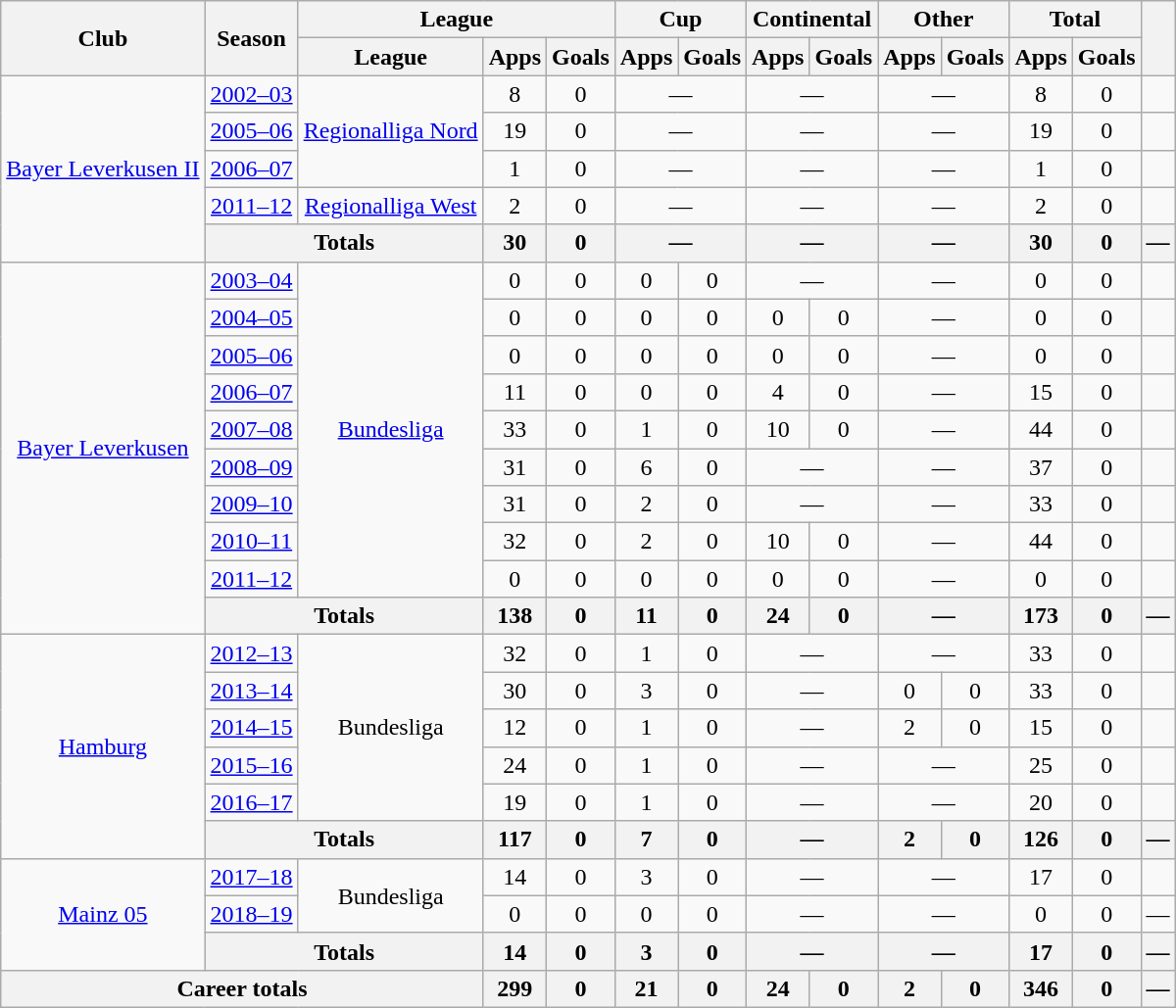<table class="wikitable" Style="text-align: center">
<tr>
<th rowspan="2">Club</th>
<th rowspan="2">Season</th>
<th colspan="3">League</th>
<th colspan="2">Cup</th>
<th colspan="2">Continental</th>
<th colspan="2">Other</th>
<th colspan="2">Total</th>
<th rowspan="2"></th>
</tr>
<tr>
<th>League</th>
<th>Apps</th>
<th>Goals</th>
<th>Apps</th>
<th>Goals</th>
<th>Apps</th>
<th>Goals</th>
<th>Apps</th>
<th>Goals</th>
<th>Apps</th>
<th>Goals</th>
</tr>
<tr>
<td rowspan="5"><a href='#'>Bayer Leverkusen II</a></td>
<td><a href='#'>2002–03</a></td>
<td rowspan="3"><a href='#'>Regionalliga Nord</a></td>
<td>8</td>
<td>0</td>
<td colspan="2">—</td>
<td colspan="2">—</td>
<td colspan="2">—</td>
<td>8</td>
<td>0</td>
<td></td>
</tr>
<tr>
<td><a href='#'>2005–06</a></td>
<td>19</td>
<td>0</td>
<td colspan="2">—</td>
<td colspan="2">—</td>
<td colspan="2">—</td>
<td>19</td>
<td>0</td>
<td></td>
</tr>
<tr>
<td><a href='#'>2006–07</a></td>
<td>1</td>
<td>0</td>
<td colspan="2">—</td>
<td colspan="2">—</td>
<td colspan="2">—</td>
<td>1</td>
<td>0</td>
<td></td>
</tr>
<tr>
<td><a href='#'>2011–12</a></td>
<td><a href='#'>Regionalliga West</a></td>
<td>2</td>
<td>0</td>
<td colspan="2">—</td>
<td colspan="2">—</td>
<td colspan="2">—</td>
<td>2</td>
<td>0</td>
<td></td>
</tr>
<tr>
<th colspan="2">Totals</th>
<th>30</th>
<th>0</th>
<th colspan="2">—</th>
<th colspan="2">—</th>
<th colspan="2">—</th>
<th>30</th>
<th>0</th>
<th>—</th>
</tr>
<tr>
<td rowspan="10"><a href='#'>Bayer Leverkusen</a></td>
<td><a href='#'>2003–04</a></td>
<td rowspan="9"><a href='#'>Bundesliga</a></td>
<td>0</td>
<td>0</td>
<td>0</td>
<td>0</td>
<td colspan="2">—</td>
<td colspan="2">—</td>
<td>0</td>
<td>0</td>
<td></td>
</tr>
<tr>
<td><a href='#'>2004–05</a></td>
<td>0</td>
<td>0</td>
<td>0</td>
<td>0</td>
<td>0</td>
<td>0</td>
<td colspan="2">—</td>
<td>0</td>
<td>0</td>
<td></td>
</tr>
<tr>
<td><a href='#'>2005–06</a></td>
<td>0</td>
<td>0</td>
<td>0</td>
<td>0</td>
<td>0</td>
<td>0</td>
<td colspan="2">—</td>
<td>0</td>
<td>0</td>
<td></td>
</tr>
<tr>
<td><a href='#'>2006–07</a></td>
<td>11</td>
<td>0</td>
<td>0</td>
<td>0</td>
<td>4</td>
<td>0</td>
<td colspan="2">—</td>
<td>15</td>
<td>0</td>
<td></td>
</tr>
<tr>
<td><a href='#'>2007–08</a></td>
<td>33</td>
<td>0</td>
<td>1</td>
<td>0</td>
<td>10</td>
<td>0</td>
<td colspan="2">—</td>
<td>44</td>
<td>0</td>
<td></td>
</tr>
<tr>
<td><a href='#'>2008–09</a></td>
<td>31</td>
<td>0</td>
<td>6</td>
<td>0</td>
<td colspan="2">—</td>
<td colspan="2">—</td>
<td>37</td>
<td>0</td>
<td></td>
</tr>
<tr>
<td><a href='#'>2009–10</a></td>
<td>31</td>
<td>0</td>
<td>2</td>
<td>0</td>
<td colspan="2">—</td>
<td colspan="2">—</td>
<td>33</td>
<td>0</td>
<td></td>
</tr>
<tr>
<td><a href='#'>2010–11</a></td>
<td>32</td>
<td>0</td>
<td>2</td>
<td>0</td>
<td>10</td>
<td>0</td>
<td colspan="2">—</td>
<td>44</td>
<td>0</td>
<td></td>
</tr>
<tr>
<td><a href='#'>2011–12</a></td>
<td>0</td>
<td>0</td>
<td>0</td>
<td>0</td>
<td>0</td>
<td>0</td>
<td colspan="2">—</td>
<td>0</td>
<td>0</td>
<td></td>
</tr>
<tr>
<th colspan="2">Totals</th>
<th>138</th>
<th>0</th>
<th>11</th>
<th>0</th>
<th>24</th>
<th>0</th>
<th colspan="2">—</th>
<th>173</th>
<th>0</th>
<th>—</th>
</tr>
<tr>
<td rowspan="6"><a href='#'>Hamburg</a></td>
<td><a href='#'>2012–13</a></td>
<td rowspan="5">Bundesliga</td>
<td>32</td>
<td>0</td>
<td>1</td>
<td>0</td>
<td colspan="2">—</td>
<td colspan="2">—</td>
<td>33</td>
<td>0</td>
<td></td>
</tr>
<tr>
<td><a href='#'>2013–14</a></td>
<td>30</td>
<td>0</td>
<td>3</td>
<td>0</td>
<td colspan="2">—</td>
<td>0</td>
<td>0</td>
<td>33</td>
<td>0</td>
<td></td>
</tr>
<tr>
<td><a href='#'>2014–15</a></td>
<td>12</td>
<td>0</td>
<td>1</td>
<td>0</td>
<td colspan="2">—</td>
<td>2</td>
<td>0</td>
<td>15</td>
<td>0</td>
<td></td>
</tr>
<tr>
<td><a href='#'>2015–16</a></td>
<td>24</td>
<td>0</td>
<td>1</td>
<td>0</td>
<td colspan="2">—</td>
<td colspan="2">—</td>
<td>25</td>
<td>0</td>
<td></td>
</tr>
<tr>
<td><a href='#'>2016–17</a></td>
<td>19</td>
<td>0</td>
<td>1</td>
<td>0</td>
<td colspan="2">—</td>
<td colspan="2">—</td>
<td>20</td>
<td>0</td>
<td></td>
</tr>
<tr>
<th colspan="2">Totals</th>
<th>117</th>
<th>0</th>
<th>7</th>
<th>0</th>
<th colspan="2">—</th>
<th>2</th>
<th>0</th>
<th>126</th>
<th>0</th>
<th>—</th>
</tr>
<tr>
<td rowspan="3"><a href='#'>Mainz 05</a></td>
<td><a href='#'>2017–18</a></td>
<td rowspan="2">Bundesliga</td>
<td>14</td>
<td>0</td>
<td>3</td>
<td>0</td>
<td rowspan="1" colspan="2">—</td>
<td colspan="2">—</td>
<td>17</td>
<td>0</td>
<td></td>
</tr>
<tr>
<td><a href='#'>2018–19</a></td>
<td>0</td>
<td>0</td>
<td>0</td>
<td>0</td>
<td colspan="2">—</td>
<td colspan="2">—</td>
<td>0</td>
<td>0</td>
<td>—</td>
</tr>
<tr>
<th colspan="2">Totals</th>
<th>14</th>
<th>0</th>
<th>3</th>
<th>0</th>
<th colspan="2">—</th>
<th colspan="2">—</th>
<th>17</th>
<th>0</th>
<th>—</th>
</tr>
<tr>
<th colspan="3">Career totals</th>
<th>299</th>
<th>0</th>
<th>21</th>
<th>0</th>
<th>24</th>
<th>0</th>
<th>2</th>
<th>0</th>
<th>346</th>
<th>0</th>
<th>—</th>
</tr>
</table>
